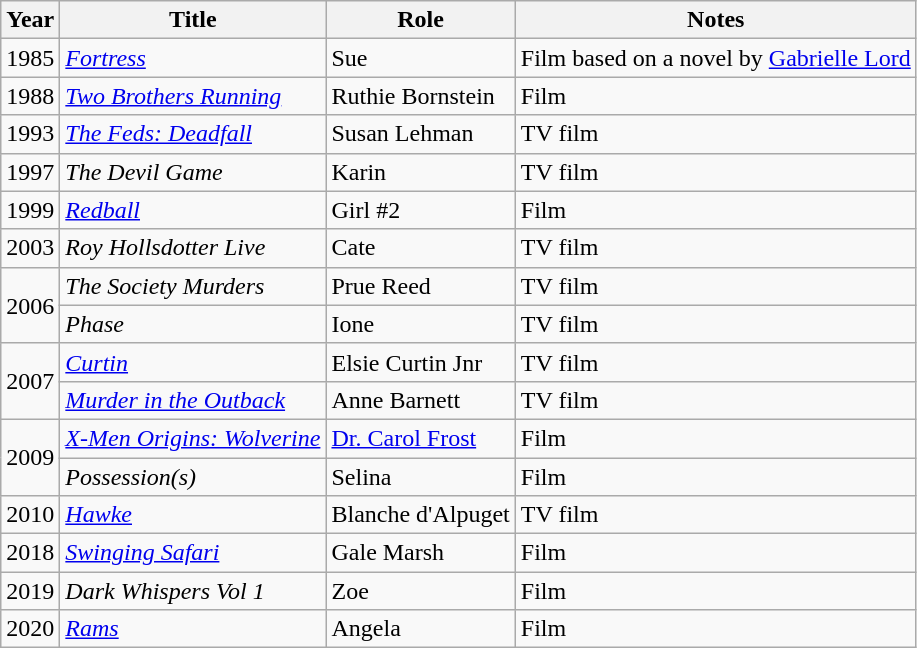<table class="wikitable">
<tr Love My Way>
<th>Year</th>
<th>Title</th>
<th>Role</th>
<th>Notes</th>
</tr>
<tr>
<td rowspan="1">1985</td>
<td><em><a href='#'>Fortress</a></em></td>
<td>Sue</td>
<td>Film based on a novel by <a href='#'>Gabrielle Lord</a></td>
</tr>
<tr>
<td rowspan="1">1988</td>
<td><em><a href='#'>Two Brothers Running</a></em></td>
<td>Ruthie Bornstein</td>
<td>Film</td>
</tr>
<tr>
<td rowspan="1">1993</td>
<td><em><a href='#'>The Feds: Deadfall</a></em></td>
<td>Susan Lehman</td>
<td>TV film</td>
</tr>
<tr>
<td rowspan="1">1997</td>
<td><em>The Devil Game</em></td>
<td>Karin</td>
<td>TV film</td>
</tr>
<tr>
<td rowspan="1">1999</td>
<td><em><a href='#'>Redball</a></em></td>
<td>Girl #2</td>
<td>Film</td>
</tr>
<tr>
<td rowspan="1">2003</td>
<td><em>Roy Hollsdotter Live</em></td>
<td>Cate</td>
<td>TV film</td>
</tr>
<tr>
<td rowspan="2">2006</td>
<td><em>The Society Murders</em></td>
<td>Prue Reed</td>
<td>TV film</td>
</tr>
<tr>
<td><em>Phase</em></td>
<td>Ione</td>
<td>TV film</td>
</tr>
<tr>
<td rowspan="2">2007</td>
<td><em><a href='#'>Curtin</a></em></td>
<td>Elsie Curtin Jnr</td>
<td>TV film</td>
</tr>
<tr>
<td><em><a href='#'>Murder in the Outback</a></em></td>
<td>Anne Barnett</td>
<td>TV film</td>
</tr>
<tr>
<td rowspan="2">2009</td>
<td><em><a href='#'>X-Men Origins: Wolverine</a></em></td>
<td><a href='#'>Dr. Carol Frost</a></td>
<td>Film</td>
</tr>
<tr>
<td><em>Possession(s)</em></td>
<td>Selina</td>
<td>Film</td>
</tr>
<tr>
<td rowspan="1">2010</td>
<td><em><a href='#'>Hawke</a></em></td>
<td>Blanche d'Alpuget</td>
<td>TV film</td>
</tr>
<tr>
<td rowspan="1">2018</td>
<td><em><a href='#'>Swinging Safari</a></em></td>
<td>Gale Marsh</td>
<td>Film</td>
</tr>
<tr>
<td rowspan="1">2019</td>
<td><em>Dark Whispers Vol 1</em></td>
<td>Zoe</td>
<td>Film</td>
</tr>
<tr>
<td rowspan="1">2020</td>
<td><a href='#'><em>Rams</em></a></td>
<td>Angela</td>
<td>Film</td>
</tr>
</table>
